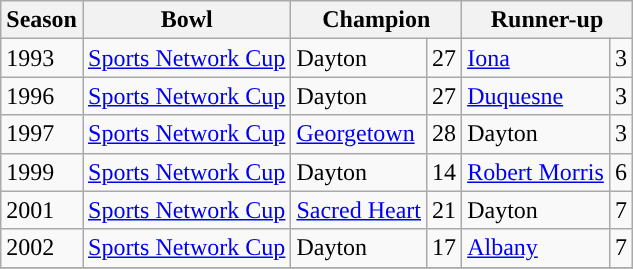<table class="wikitable"; style= "text-align: ">
<tr>
<th width=px>Season</th>
<th width=px>Bowl</th>
<th colspan=2>Champion</th>
<th colspan=2>Runner-up</th>
</tr>
<tr>
<td>1993</td>
<td><a href='#'>Sports Network Cup</a></td>
<td>Dayton</td>
<td>27</td>
<td><a href='#'>Iona</a></td>
<td>3</td>
</tr>
<tr>
<td>1996</td>
<td><a href='#'>Sports Network Cup</a></td>
<td>Dayton</td>
<td>27</td>
<td><a href='#'>Duquesne</a></td>
<td>3</td>
</tr>
<tr>
<td>1997</td>
<td><a href='#'>Sports Network Cup</a></td>
<td><a href='#'>Georgetown</a></td>
<td>28</td>
<td>Dayton</td>
<td>3</td>
</tr>
<tr>
<td>1999</td>
<td><a href='#'>Sports Network Cup</a></td>
<td>Dayton</td>
<td>14</td>
<td><a href='#'>Robert Morris</a></td>
<td>6</td>
</tr>
<tr>
<td>2001</td>
<td><a href='#'>Sports Network Cup</a></td>
<td><a href='#'>Sacred Heart</a></td>
<td>21</td>
<td>Dayton</td>
<td>7</td>
</tr>
<tr>
<td>2002</td>
<td><a href='#'>Sports Network Cup</a></td>
<td>Dayton</td>
<td>17</td>
<td><a href='#'>Albany</a></td>
<td>7</td>
</tr>
<tr>
</tr>
</table>
